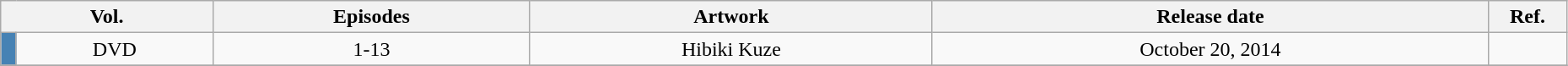<table class="wikitable" style="text-align: center; width: 98%;">
<tr>
<th colspan="2">Vol.</th>
<th>Episodes</th>
<th>Artwork</th>
<th>Release date</th>
<th width="5%">Ref.</th>
</tr>
<tr>
<td width="1%" style="background: SteelBlue;"></td>
<td>DVD</td>
<td>1-13</td>
<td>Hibiki Kuze</td>
<td>October 20, 2014</td>
<td></td>
</tr>
<tr>
</tr>
</table>
